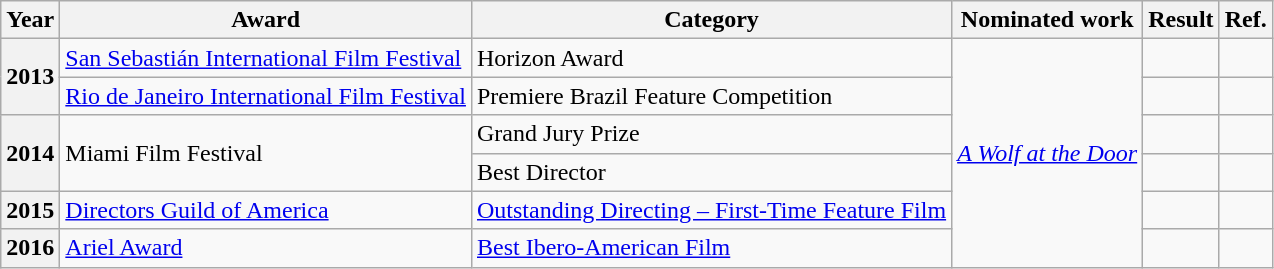<table class="wikitable sortable plainrowheaders">
<tr>
<th scope="col">Year</th>
<th scope="col">Award</th>
<th scope="col">Category</th>
<th scope="col">Nominated work</th>
<th scope="col">Result</th>
<th scope="col" class="unsortable">Ref.</th>
</tr>
<tr>
<th scope="row" rowspan="2">2013</th>
<td><a href='#'>San Sebastián International Film Festival</a></td>
<td>Horizon Award</td>
<td rowspan="6"><em><a href='#'>A Wolf at the Door</a></em></td>
<td></td>
<td align="center"></td>
</tr>
<tr>
<td><a href='#'>Rio de Janeiro International Film Festival</a></td>
<td>Premiere Brazil Feature Competition</td>
<td></td>
<td align="center"></td>
</tr>
<tr>
<th scope="row" rowspan="2">2014</th>
<td rowspan="2">Miami Film Festival</td>
<td>Grand Jury Prize</td>
<td></td>
<td align="center"></td>
</tr>
<tr>
<td>Best Director</td>
<td></td>
<td align="center"></td>
</tr>
<tr>
<th scope="row">2015</th>
<td><a href='#'>Directors Guild of America</a></td>
<td><a href='#'>Outstanding Directing – First-Time Feature Film</a></td>
<td></td>
<td align="center"></td>
</tr>
<tr>
<th scope="row">2016</th>
<td><a href='#'>Ariel Award</a></td>
<td><a href='#'>Best Ibero-American Film</a></td>
<td></td>
<td align="center"></td>
</tr>
</table>
